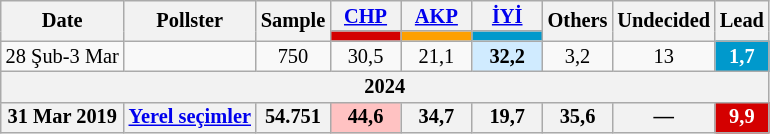<table class="wikitable mw-collapsible" style="text-align:center; font-size:85%; line-height:14px;">
<tr>
<th rowspan="2">Date</th>
<th rowspan="2">Pollster</th>
<th rowspan="2">Sample</th>
<th style="width:3em;"><a href='#'>CHP</a></th>
<th style="width:3em;"><a href='#'>AKP</a></th>
<th style="width:3em;"><a href='#'>İYİ</a></th>
<th rowspan="2">Others</th>
<th rowspan="2">Undecided</th>
<th rowspan="2">Lead</th>
</tr>
<tr>
<th style="background:#d40000;"></th>
<th style="background:#fda000;"></th>
<th style="background:#0099cc;"></th>
</tr>
<tr>
<td>28 Şub-3 Mar</td>
<td></td>
<td>750</td>
<td>30,5</td>
<td>21,1</td>
<td style="background:#D0EBFF"><strong>32,2</strong></td>
<td>3,2</td>
<td>13</td>
<th style="background:#0099cc; color:white;">1,7</th>
</tr>
<tr>
<th colspan="14">2024</th>
</tr>
<tr>
<th>31 Mar 2019</th>
<th><a href='#'>Yerel seçimler</a></th>
<th>54.751</th>
<th style="background:#FFC2C2"><strong>44,6</strong></th>
<th>34,7</th>
<th>19,7</th>
<th>35,6</th>
<th>—</th>
<th style="background:#d40000; color:white;">9,9</th>
</tr>
</table>
